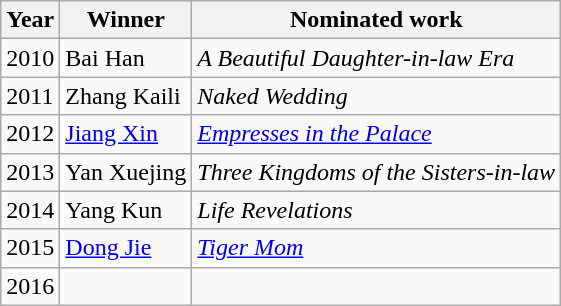<table class="wikitable">
<tr>
<th>Year</th>
<th>Winner</th>
<th>Nominated work</th>
</tr>
<tr>
<td>2010</td>
<td>Bai Han</td>
<td><em>A Beautiful Daughter-in-law Era</em></td>
</tr>
<tr>
<td>2011</td>
<td>Zhang Kaili</td>
<td><em>Naked Wedding</em></td>
</tr>
<tr>
<td>2012</td>
<td><a href='#'>Jiang Xin</a></td>
<td><em><a href='#'>Empresses in the Palace</a></em></td>
</tr>
<tr>
<td>2013</td>
<td>Yan Xuejing</td>
<td><em>Three Kingdoms of the Sisters-in-law</em></td>
</tr>
<tr>
<td>2014</td>
<td>Yang Kun</td>
<td><em>Life Revelations</em></td>
</tr>
<tr>
<td>2015</td>
<td><a href='#'>Dong Jie</a></td>
<td><em><a href='#'>Tiger Mom</a></em></td>
</tr>
<tr>
<td>2016</td>
<td></td>
<td></td>
</tr>
</table>
